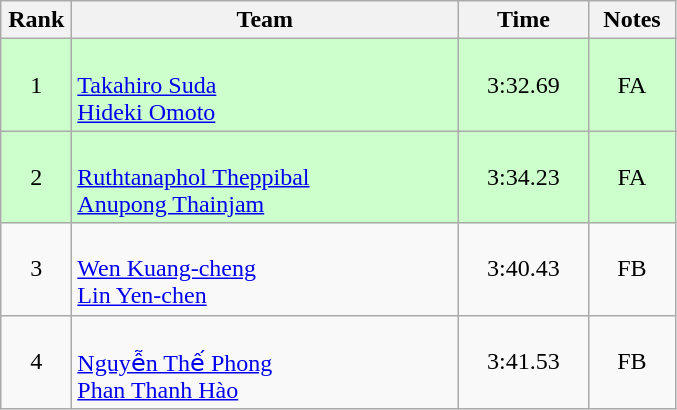<table class=wikitable style="text-align:center">
<tr>
<th width=40>Rank</th>
<th width=250>Team</th>
<th width=80>Time</th>
<th width=50>Notes</th>
</tr>
<tr bgcolor="ccffcc">
<td>1</td>
<td align=left><br><a href='#'>Takahiro Suda</a><br><a href='#'>Hideki Omoto</a></td>
<td>3:32.69</td>
<td>FA</td>
</tr>
<tr bgcolor="ccffcc">
<td>2</td>
<td align=left><br><a href='#'>Ruthtanaphol Theppibal</a><br><a href='#'>Anupong Thainjam</a></td>
<td>3:34.23</td>
<td>FA</td>
</tr>
<tr>
<td>3</td>
<td align=left><br><a href='#'>Wen Kuang-cheng</a><br><a href='#'>Lin Yen-chen</a></td>
<td>3:40.43</td>
<td>FB</td>
</tr>
<tr>
<td>4</td>
<td align=left><br><a href='#'>Nguyễn Thế Phong</a><br><a href='#'>Phan Thanh Hào</a></td>
<td>3:41.53</td>
<td>FB</td>
</tr>
</table>
